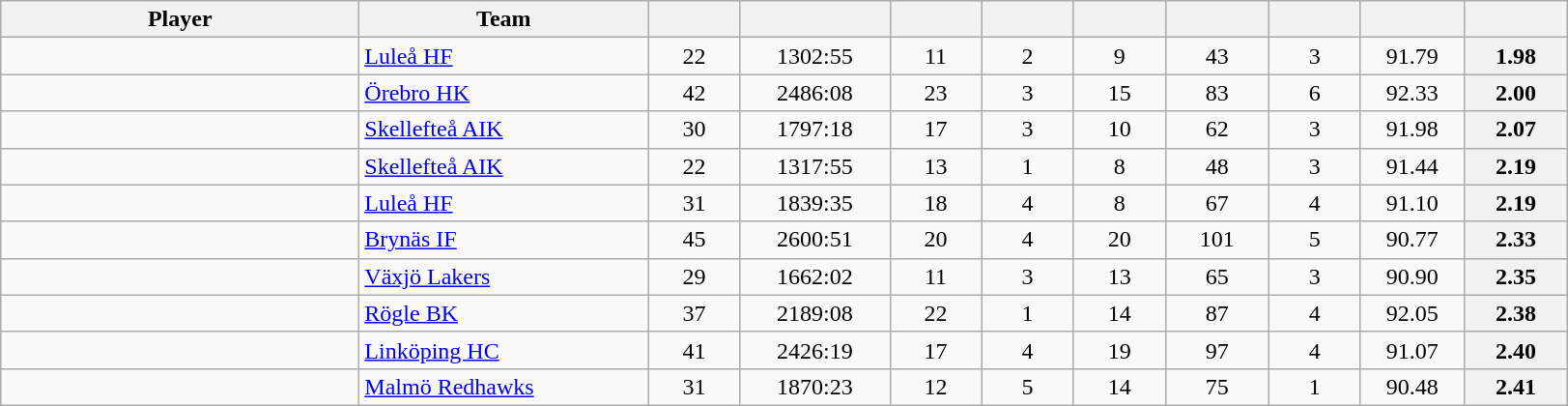<table class="wikitable sortable" style="text-align: center">
<tr>
<th style="width: 15em;">Player</th>
<th style="width: 12em;">Team</th>
<th style="width: 3.5em;"></th>
<th style="width: 6em;"></th>
<th style="width: 3.5em;"></th>
<th style="width: 3.5em;"></th>
<th style="width: 3.5em;"></th>
<th style="width: 4em;"></th>
<th style="width: 3.5em;"></th>
<th style="width: 4em;"></th>
<th style="width: 4em;"></th>
</tr>
<tr>
<td style="text-align:left;"> </td>
<td style="text-align:left;"><a href='#'>Luleå HF</a></td>
<td>22</td>
<td>1302:55</td>
<td>11</td>
<td>2</td>
<td>9</td>
<td>43</td>
<td>3</td>
<td>91.79</td>
<th>1.98</th>
</tr>
<tr>
<td style="text-align:left;"> </td>
<td style="text-align:left;"><a href='#'>Örebro HK</a></td>
<td>42</td>
<td>2486:08</td>
<td>23</td>
<td>3</td>
<td>15</td>
<td>83</td>
<td>6</td>
<td>92.33</td>
<th>2.00</th>
</tr>
<tr>
<td style="text-align:left;"> </td>
<td style="text-align:left;"><a href='#'>Skellefteå AIK</a></td>
<td>30</td>
<td>1797:18</td>
<td>17</td>
<td>3</td>
<td>10</td>
<td>62</td>
<td>3</td>
<td>91.98</td>
<th>2.07</th>
</tr>
<tr>
<td style="text-align:left;"> </td>
<td style="text-align:left;"><a href='#'>Skellefteå AIK</a></td>
<td>22</td>
<td>1317:55</td>
<td>13</td>
<td>1</td>
<td>8</td>
<td>48</td>
<td>3</td>
<td>91.44</td>
<th>2.19</th>
</tr>
<tr>
<td style="text-align:left;"> </td>
<td style="text-align:left;"><a href='#'>Luleå HF</a></td>
<td>31</td>
<td>1839:35</td>
<td>18</td>
<td>4</td>
<td>8</td>
<td>67</td>
<td>4</td>
<td>91.10</td>
<th>2.19</th>
</tr>
<tr>
<td style="text-align:left;"> </td>
<td style="text-align:left;"><a href='#'>Brynäs IF</a></td>
<td>45</td>
<td>2600:51</td>
<td>20</td>
<td>4</td>
<td>20</td>
<td>101</td>
<td>5</td>
<td>90.77</td>
<th>2.33</th>
</tr>
<tr>
<td style="text-align:left;"> </td>
<td style="text-align:left;"><a href='#'>Växjö Lakers</a></td>
<td>29</td>
<td>1662:02</td>
<td>11</td>
<td>3</td>
<td>13</td>
<td>65</td>
<td>3</td>
<td>90.90</td>
<th>2.35</th>
</tr>
<tr>
<td style="text-align:left;"> </td>
<td style="text-align:left;"><a href='#'>Rögle BK</a></td>
<td>37</td>
<td>2189:08</td>
<td>22</td>
<td>1</td>
<td>14</td>
<td>87</td>
<td>4</td>
<td>92.05</td>
<th>2.38</th>
</tr>
<tr>
<td style="text-align:left;"> </td>
<td style="text-align:left;"><a href='#'>Linköping HC</a></td>
<td>41</td>
<td>2426:19</td>
<td>17</td>
<td>4</td>
<td>19</td>
<td>97</td>
<td>4</td>
<td>91.07</td>
<th>2.40</th>
</tr>
<tr>
<td style="text-align:left;"> </td>
<td style="text-align:left;"><a href='#'>Malmö Redhawks</a></td>
<td>31</td>
<td>1870:23</td>
<td>12</td>
<td>5</td>
<td>14</td>
<td>75</td>
<td>1</td>
<td>90.48</td>
<th>2.41</th>
</tr>
</table>
